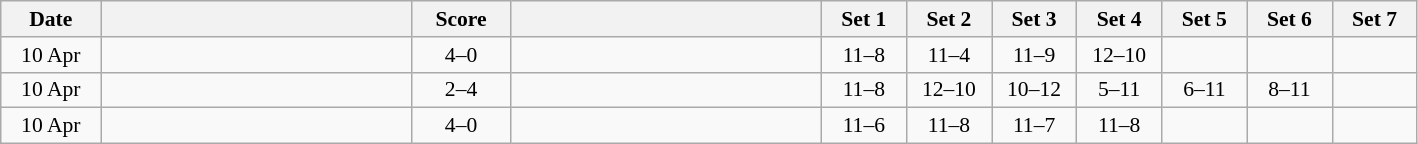<table class="wikitable" style="text-align: center; font-size:90% ">
<tr>
<th width="60">Date</th>
<th align="right" width="200"></th>
<th width="60">Score</th>
<th align="left" width="200"></th>
<th width="50">Set 1</th>
<th width="50">Set 2</th>
<th width="50">Set 3</th>
<th width="50">Set 4</th>
<th width="50">Set 5</th>
<th width="50">Set 6</th>
<th width="50">Set 7</th>
</tr>
<tr>
<td>10 Apr</td>
<td align=left><strong></strong></td>
<td align=center>4–0</td>
<td align=left></td>
<td>11–8</td>
<td>11–4</td>
<td>11–9</td>
<td>12–10</td>
<td></td>
<td></td>
<td></td>
</tr>
<tr>
<td>10 Apr</td>
<td align=left></td>
<td align=center>2–4</td>
<td align=left><strong></strong></td>
<td>11–8</td>
<td>12–10</td>
<td>10–12</td>
<td>5–11</td>
<td>6–11</td>
<td>8–11</td>
<td></td>
</tr>
<tr>
<td>10 Apr</td>
<td align=left><strong></strong></td>
<td align=center>4–0</td>
<td align=left></td>
<td>11–6</td>
<td>11–8</td>
<td>11–7</td>
<td>11–8</td>
<td></td>
<td></td>
<td></td>
</tr>
</table>
